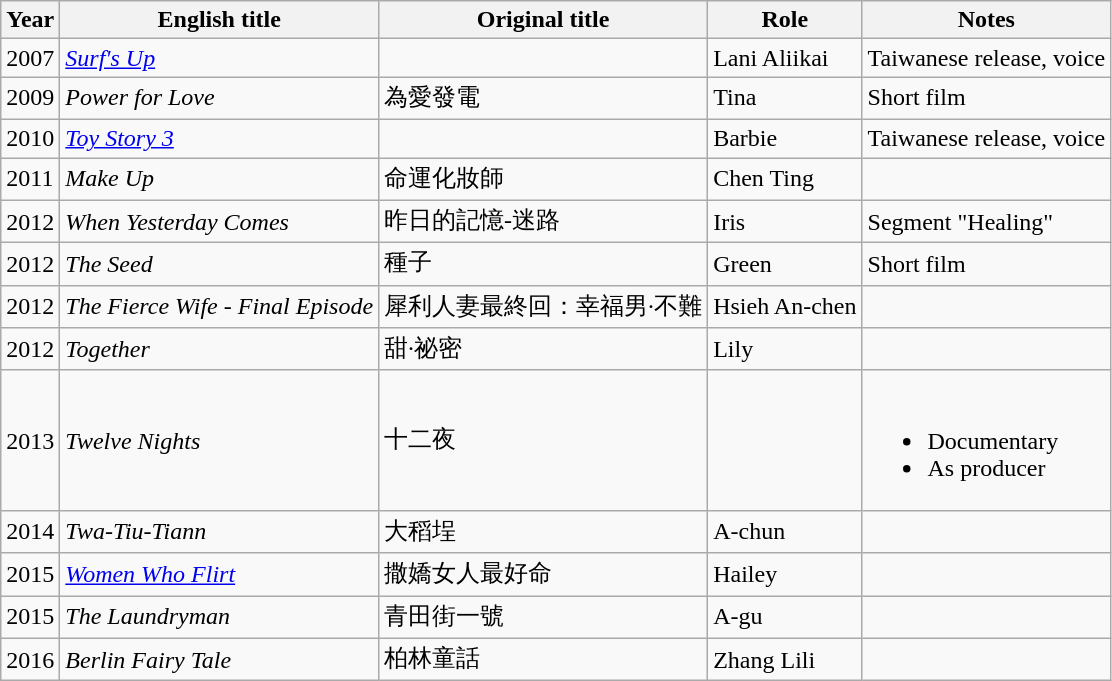<table class="wikitable sortable">
<tr>
<th>Year</th>
<th>English title</th>
<th>Original title</th>
<th>Role</th>
<th class="unsortable">Notes</th>
</tr>
<tr>
<td>2007</td>
<td><em><a href='#'>Surf's Up</a></em></td>
<td></td>
<td>Lani Aliikai</td>
<td>Taiwanese release, voice</td>
</tr>
<tr>
<td>2009</td>
<td><em>Power for Love</em></td>
<td>為愛發電</td>
<td>Tina</td>
<td>Short film</td>
</tr>
<tr>
<td>2010</td>
<td><em><a href='#'>Toy Story 3</a></em></td>
<td></td>
<td>Barbie</td>
<td>Taiwanese release, voice</td>
</tr>
<tr>
<td>2011</td>
<td><em>Make Up</em></td>
<td>命運化妝師</td>
<td>Chen Ting</td>
<td></td>
</tr>
<tr>
<td>2012</td>
<td><em>When Yesterday Comes</em></td>
<td>昨日的記憶-迷路</td>
<td>Iris</td>
<td>Segment "Healing"</td>
</tr>
<tr>
<td>2012</td>
<td><em>The Seed</em></td>
<td>種子</td>
<td>Green</td>
<td>Short film</td>
</tr>
<tr>
<td>2012</td>
<td><em>The Fierce Wife - Final Episode</em></td>
<td>犀利人妻最終回：幸福男·不難</td>
<td>Hsieh An-chen</td>
<td></td>
</tr>
<tr>
<td>2012</td>
<td><em>Together</em></td>
<td>甜·祕密</td>
<td>Lily</td>
<td></td>
</tr>
<tr>
<td>2013</td>
<td><em>Twelve Nights</em></td>
<td>十二夜</td>
<td></td>
<td><br><ul><li>Documentary</li><li>As producer</li></ul></td>
</tr>
<tr>
<td>2014</td>
<td><em>Twa-Tiu-Tiann</em></td>
<td>大稻埕</td>
<td>A-chun</td>
<td></td>
</tr>
<tr>
<td>2015</td>
<td><em><a href='#'>Women Who Flirt</a></em></td>
<td>撒嬌女人最好命</td>
<td>Hailey</td>
<td></td>
</tr>
<tr>
<td>2015</td>
<td><em>The Laundryman</em></td>
<td>青田街一號</td>
<td>A-gu</td>
<td></td>
</tr>
<tr>
<td>2016</td>
<td><em>Berlin Fairy Tale</em></td>
<td>柏林童話</td>
<td>Zhang Lili</td>
<td></td>
</tr>
</table>
